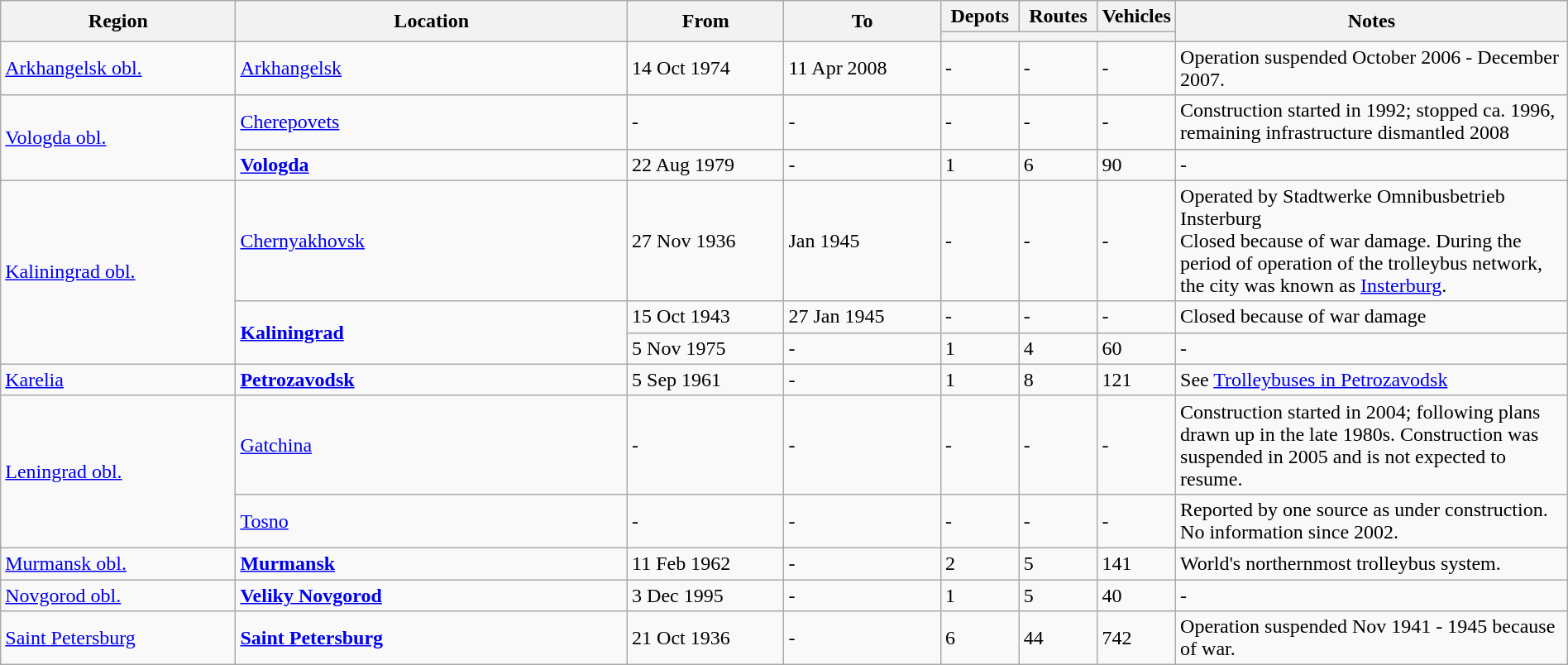<table class="wikitable" width=100%>
<tr>
<th width=15% rowspan=2>Region</th>
<th width=25% rowspan=2>Location</th>
<th width=10% rowspan=2>From</th>
<th width=10% rowspan=2>To</th>
<th width=5%>Depots</th>
<th width=5%>Routes</th>
<th width=5%>Vehicles</th>
<th width=25% rowspan=2>Notes</th>
</tr>
<tr>
<th colspan=3></th>
</tr>
<tr>
<td> <a href='#'>Arkhangelsk obl.</a></td>
<td> <a href='#'>Arkhangelsk</a></td>
<td>14 Oct 1974</td>
<td>11 Apr 2008</td>
<td>-</td>
<td>-</td>
<td>-</td>
<td>Operation suspended October 2006 - December 2007.</td>
</tr>
<tr>
<td rowspan=2> <a href='#'>Vologda obl.</a></td>
<td> <a href='#'>Cherepovets</a></td>
<td>-</td>
<td>-</td>
<td>-</td>
<td>-</td>
<td>-</td>
<td>Construction started in 1992; stopped ca. 1996, remaining infrastructure dismantled 2008</td>
</tr>
<tr>
<td> <strong><a href='#'>Vologda</a></strong></td>
<td>22 Aug 1979</td>
<td>-</td>
<td>1</td>
<td>6</td>
<td>90</td>
<td>-</td>
</tr>
<tr>
<td rowspan=3> <a href='#'>Kaliningrad obl.</a></td>
<td> <a href='#'>Chernyakhovsk</a></td>
<td>27 Nov 1936</td>
<td>Jan 1945</td>
<td>-</td>
<td>-</td>
<td>-</td>
<td>Operated by Stadtwerke Omnibusbetrieb Insterburg<br>Closed because of war damage. During the period of operation of the trolleybus network, the city was known as <a href='#'>Insterburg</a>.</td>
</tr>
<tr>
<td rowspan=2> <strong><a href='#'>Kaliningrad</a></strong></td>
<td>15 Oct 1943</td>
<td>27 Jan 1945</td>
<td>-</td>
<td>-</td>
<td>-</td>
<td>Closed because of war damage</td>
</tr>
<tr>
<td>5 Nov 1975</td>
<td>-</td>
<td>1</td>
<td>4</td>
<td>60</td>
<td>-</td>
</tr>
<tr>
<td> <a href='#'>Karelia</a></td>
<td> <strong><a href='#'>Petrozavodsk</a></strong></td>
<td>5 Sep 1961</td>
<td>-</td>
<td>1</td>
<td>8</td>
<td>121</td>
<td>See <a href='#'>Trolleybuses in Petrozavodsk</a></td>
</tr>
<tr>
<td rowspan=2> <a href='#'>Leningrad obl.</a></td>
<td> <a href='#'>Gatchina</a></td>
<td>-</td>
<td>-</td>
<td>-</td>
<td>-</td>
<td>-</td>
<td>Construction started in 2004; following plans drawn up in the late 1980s.  Construction was suspended in 2005 and is not expected to resume.</td>
</tr>
<tr>
<td> <a href='#'>Tosno</a></td>
<td>-</td>
<td>-</td>
<td>-</td>
<td>-</td>
<td>-</td>
<td>Reported by one source as under construction. No information since 2002.</td>
</tr>
<tr>
<td> <a href='#'>Murmansk obl.</a></td>
<td> <strong><a href='#'>Murmansk</a></strong></td>
<td>11 Feb 1962</td>
<td>-</td>
<td>2</td>
<td>5</td>
<td>141</td>
<td>World's northernmost trolleybus system.</td>
</tr>
<tr>
<td> <a href='#'>Novgorod obl.</a></td>
<td> <strong><a href='#'>Veliky Novgorod</a></strong></td>
<td>3 Dec 1995</td>
<td>-</td>
<td>1</td>
<td>5</td>
<td>40</td>
<td>-</td>
</tr>
<tr>
<td> <a href='#'>Saint Petersburg</a></td>
<td> <strong><a href='#'>Saint Petersburg</a></strong></td>
<td>21 Oct 1936</td>
<td>-</td>
<td>6</td>
<td>44</td>
<td>742</td>
<td>Operation suspended Nov 1941 - 1945 because of war.</td>
</tr>
</table>
